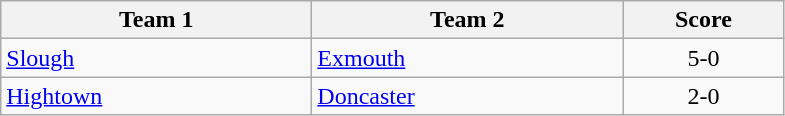<table class="wikitable" style="font-size: 100%">
<tr>
<th width=200>Team 1</th>
<th width=200>Team 2</th>
<th width=100>Score</th>
</tr>
<tr>
<td><a href='#'>Slough</a></td>
<td><a href='#'>Exmouth</a></td>
<td align=center>5-0</td>
</tr>
<tr>
<td><a href='#'>Hightown</a></td>
<td><a href='#'>Doncaster</a></td>
<td align=center>2-0</td>
</tr>
</table>
